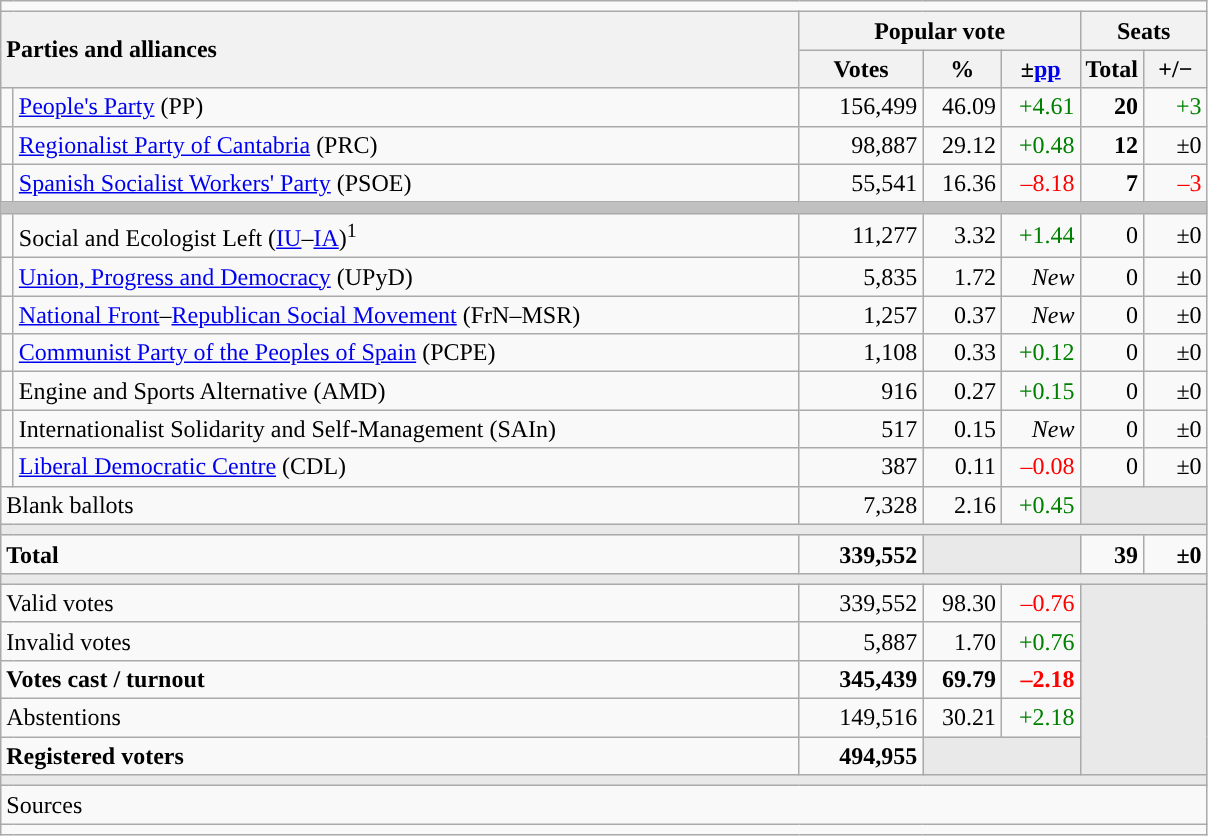<table class="wikitable" style="text-align:right;">
<tr>
<td colspan="7"></td>
</tr>
<tr>
<th style="text-align:left;" rowspan="2" colspan="2" width="525">Parties and alliances</th>
<th colspan="3">Popular vote</th>
<th colspan="2">Seats</th>
</tr>
<tr>
<th width="75">Votes</th>
<th width="45">%</th>
<th width="45">±<a href='#'>pp</a></th>
<th width="35">Total</th>
<th width="35">+/−</th>
</tr>
<tr>
<td width="1" style="color:inherit;background:"></td>
<td align="left"><a href='#'>People's Party</a> (PP)</td>
<td>156,499</td>
<td>46.09</td>
<td style="color:green;">+4.61</td>
<td><strong>20</strong></td>
<td style="color:green;">+3</td>
</tr>
<tr>
<td style="color:inherit;background:"></td>
<td align="left"><a href='#'>Regionalist Party of Cantabria</a> (PRC)</td>
<td>98,887</td>
<td>29.12</td>
<td style="color:green;">+0.48</td>
<td><strong>12</strong></td>
<td>±0</td>
</tr>
<tr>
<td style="color:inherit;background:"></td>
<td align="left"><a href='#'>Spanish Socialist Workers' Party</a> (PSOE)</td>
<td>55,541</td>
<td>16.36</td>
<td style="color:red;">–8.18</td>
<td><strong>7</strong></td>
<td style="color:red;">–3</td>
</tr>
<tr>
<td colspan="7" bgcolor="#C0C0C0"></td>
</tr>
<tr>
<td style="color:inherit;background:"></td>
<td align="left">Social and Ecologist Left (<a href='#'>IU</a>–<a href='#'>IA</a>)<sup>1</sup></td>
<td>11,277</td>
<td>3.32</td>
<td style="color:green;">+1.44</td>
<td>0</td>
<td>±0</td>
</tr>
<tr>
<td style="color:inherit;background:"></td>
<td align="left"><a href='#'>Union, Progress and Democracy</a> (UPyD)</td>
<td>5,835</td>
<td>1.72</td>
<td><em>New</em></td>
<td>0</td>
<td>±0</td>
</tr>
<tr>
<td style="color:inherit;background:"></td>
<td align="left"><a href='#'>National Front</a>–<a href='#'>Republican Social Movement</a> (FrN–MSR)</td>
<td>1,257</td>
<td>0.37</td>
<td><em>New</em></td>
<td>0</td>
<td>±0</td>
</tr>
<tr>
<td style="color:inherit;background:"></td>
<td align="left"><a href='#'>Communist Party of the Peoples of Spain</a> (PCPE)</td>
<td>1,108</td>
<td>0.33</td>
<td style="color:green;">+0.12</td>
<td>0</td>
<td>±0</td>
</tr>
<tr>
<td style="color:inherit;background:"></td>
<td align="left">Engine and Sports Alternative (AMD)</td>
<td>916</td>
<td>0.27</td>
<td style="color:green;">+0.15</td>
<td>0</td>
<td>±0</td>
</tr>
<tr>
<td style="color:inherit;background:"></td>
<td align="left">Internationalist Solidarity and Self-Management (SAIn)</td>
<td>517</td>
<td>0.15</td>
<td><em>New</em></td>
<td>0</td>
<td>±0</td>
</tr>
<tr>
<td style="color:inherit;background:"></td>
<td align="left"><a href='#'>Liberal Democratic Centre</a> (CDL)</td>
<td>387</td>
<td>0.11</td>
<td style="color:red;">–0.08</td>
<td>0</td>
<td>±0</td>
</tr>
<tr>
<td align="left" colspan="2">Blank ballots</td>
<td>7,328</td>
<td>2.16</td>
<td style="color:green;">+0.45</td>
<td bgcolor="#E9E9E9" colspan="2"></td>
</tr>
<tr>
<td colspan="7" bgcolor="#E9E9E9"></td>
</tr>
<tr style="font-weight:bold;">
<td align="left" colspan="2">Total</td>
<td>339,552</td>
<td bgcolor="#E9E9E9" colspan="2"></td>
<td>39</td>
<td>±0</td>
</tr>
<tr>
<td colspan="7" bgcolor="#E9E9E9"></td>
</tr>
<tr>
<td align="left" colspan="2">Valid votes</td>
<td>339,552</td>
<td>98.30</td>
<td style="color:red;">–0.76</td>
<td bgcolor="#E9E9E9" colspan="2" rowspan="5"></td>
</tr>
<tr>
<td align="left" colspan="2">Invalid votes</td>
<td>5,887</td>
<td>1.70</td>
<td style="color:green;">+0.76</td>
</tr>
<tr style="font-weight:bold;">
<td align="left" colspan="2">Votes cast / turnout</td>
<td>345,439</td>
<td>69.79</td>
<td style="color:red;">–2.18</td>
</tr>
<tr>
<td align="left" colspan="2">Abstentions</td>
<td>149,516</td>
<td>30.21</td>
<td style="color:green;">+2.18</td>
</tr>
<tr style="font-weight:bold;">
<td align="left" colspan="2">Registered voters</td>
<td>494,955</td>
<td bgcolor="#E9E9E9" colspan="2"></td>
</tr>
<tr>
<td colspan="7" bgcolor="#E9E9E9"></td>
</tr>
<tr>
<td align="left" colspan="7">Sources</td>
</tr>
<tr>
<td colspan="7" style="text-align:left; max-width:790px;"></td>
</tr>
</table>
